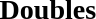<table>
<tr style="vertical-align:top">
<td><br><h3>Doubles</h3>
</td>
</tr>
</table>
